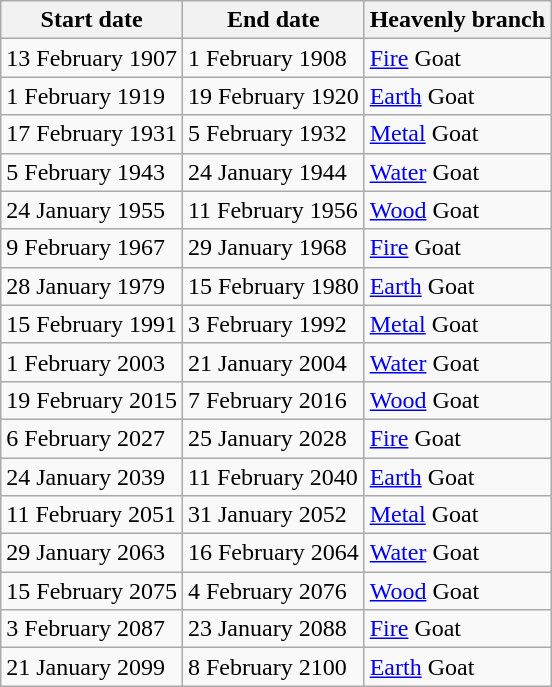<table class="wikitable">
<tr>
<th>Start date</th>
<th>End date</th>
<th>Heavenly branch</th>
</tr>
<tr>
<td>13 February 1907</td>
<td>1 February 1908</td>
<td><a href='#'>Fire</a> Goat</td>
</tr>
<tr>
<td>1 February 1919</td>
<td>19 February 1920</td>
<td><a href='#'>Earth</a> Goat</td>
</tr>
<tr>
<td>17 February 1931</td>
<td>5 February 1932</td>
<td><a href='#'>Metal</a> Goat</td>
</tr>
<tr>
<td>5 February 1943</td>
<td>24 January 1944</td>
<td><a href='#'>Water</a> Goat</td>
</tr>
<tr>
<td>24 January 1955</td>
<td>11 February 1956</td>
<td><a href='#'>Wood</a> Goat</td>
</tr>
<tr>
<td>9 February 1967</td>
<td>29 January 1968</td>
<td><a href='#'>Fire</a> Goat</td>
</tr>
<tr>
<td>28 January 1979</td>
<td>15 February 1980</td>
<td><a href='#'>Earth</a> Goat</td>
</tr>
<tr>
<td>15 February 1991</td>
<td>3 February 1992</td>
<td><a href='#'>Metal</a> Goat</td>
</tr>
<tr>
<td>1 February 2003</td>
<td>21 January 2004</td>
<td><a href='#'>Water</a> Goat</td>
</tr>
<tr>
<td>19 February 2015</td>
<td>7 February 2016</td>
<td><a href='#'>Wood</a> Goat</td>
</tr>
<tr>
<td>6 February 2027</td>
<td>25 January 2028</td>
<td><a href='#'>Fire</a> Goat</td>
</tr>
<tr>
<td>24 January 2039</td>
<td>11 February 2040</td>
<td><a href='#'>Earth</a> Goat</td>
</tr>
<tr>
<td>11 February 2051</td>
<td>31 January 2052</td>
<td><a href='#'>Metal</a> Goat</td>
</tr>
<tr>
<td>29 January 2063</td>
<td>16 February 2064</td>
<td><a href='#'>Water</a> Goat</td>
</tr>
<tr>
<td>15 February 2075</td>
<td>4 February 2076</td>
<td><a href='#'>Wood</a> Goat</td>
</tr>
<tr>
<td>3 February 2087</td>
<td>23 January 2088</td>
<td><a href='#'>Fire</a> Goat</td>
</tr>
<tr>
<td>21 January 2099</td>
<td>8 February 2100</td>
<td><a href='#'>Earth</a> Goat</td>
</tr>
</table>
